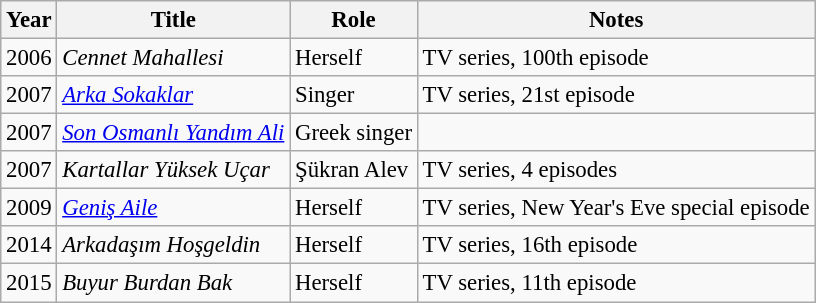<table class="wikitable sortable" style="font-size: 95%">
<tr>
<th>Year</th>
<th>Title</th>
<th>Role</th>
<th class = "unsortable">Notes</th>
</tr>
<tr>
<td>2006</td>
<td><em>Cennet Mahallesi</em></td>
<td>Herself</td>
<td>TV series, 100th episode</td>
</tr>
<tr>
<td>2007</td>
<td><em><a href='#'>Arka Sokaklar</a></em></td>
<td>Singer</td>
<td>TV series, 21st episode</td>
</tr>
<tr>
<td>2007</td>
<td><em><a href='#'>Son Osmanlı Yandım Ali</a></em></td>
<td>Greek singer</td>
<td></td>
</tr>
<tr>
<td>2007</td>
<td><em>Kartallar Yüksek Uçar</em></td>
<td>Şükran Alev</td>
<td>TV series, 4 episodes</td>
</tr>
<tr>
<td>2009</td>
<td><em><a href='#'>Geniş Aile</a></em></td>
<td>Herself</td>
<td>TV series, New Year's Eve special episode</td>
</tr>
<tr>
<td>2014</td>
<td><em>Arkadaşım Hoşgeldin</em></td>
<td>Herself</td>
<td>TV series, 16th episode</td>
</tr>
<tr>
<td>2015</td>
<td><em>Buyur Burdan Bak</em></td>
<td>Herself</td>
<td>TV series, 11th episode</td>
</tr>
</table>
